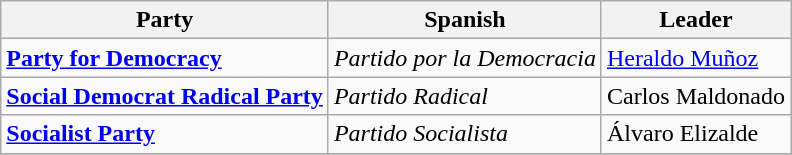<table class="wikitable" style="font-size:100%">
<tr>
<th>Party</th>
<th>Spanish</th>
<th>Leader</th>
</tr>
<tr>
<td> <strong><a href='#'>Party for Democracy</a></strong></td>
<td><em>Partido por la Democracia</em></td>
<td><a href='#'>Heraldo Muñoz</a></td>
</tr>
<tr>
<td> <strong><a href='#'>Social Democrat Radical Party</a></strong></td>
<td><em>Partido Radical</em></td>
<td>Carlos Maldonado</td>
</tr>
<tr>
<td> <strong><a href='#'>Socialist Party</a></strong></td>
<td><em>Partido Socialista</em></td>
<td>Álvaro Elizalde</td>
</tr>
<tr>
</tr>
</table>
